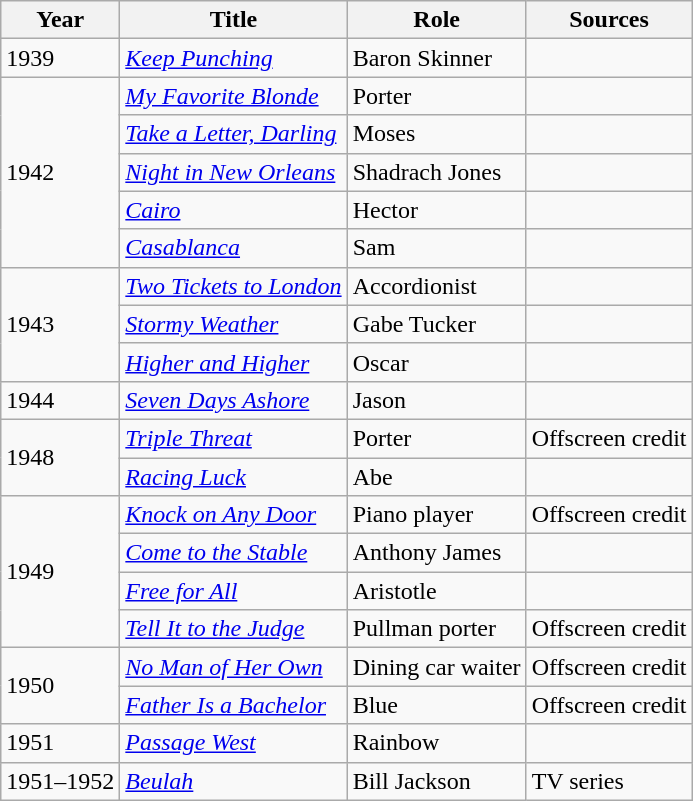<table class="wikitable sortable">
<tr>
<th>Year</th>
<th>Title</th>
<th>Role</th>
<th class="unsortable">Sources</th>
</tr>
<tr>
<td>1939</td>
<td><em><a href='#'>Keep Punching</a></em></td>
<td>Baron Skinner</td>
<td></td>
</tr>
<tr>
<td rowspan=5>1942</td>
<td><em><a href='#'>My Favorite Blonde</a></em></td>
<td>Porter</td>
<td></td>
</tr>
<tr>
<td><em><a href='#'>Take a Letter, Darling</a></em></td>
<td>Moses</td>
<td></td>
</tr>
<tr>
<td><em><a href='#'>Night in New Orleans</a></em></td>
<td>Shadrach Jones</td>
<td></td>
</tr>
<tr>
<td><em><a href='#'>Cairo</a></em></td>
<td>Hector</td>
<td></td>
</tr>
<tr>
<td><em><a href='#'>Casablanca</a></em></td>
<td>Sam</td>
<td></td>
</tr>
<tr>
<td rowspan=3>1943</td>
<td><em><a href='#'>Two Tickets to London</a></em></td>
<td>Accordionist</td>
<td></td>
</tr>
<tr>
<td><em><a href='#'>Stormy Weather</a></em></td>
<td>Gabe Tucker</td>
<td></td>
</tr>
<tr>
<td><em><a href='#'>Higher and Higher</a></em></td>
<td>Oscar</td>
<td></td>
</tr>
<tr>
<td>1944</td>
<td><em><a href='#'>Seven Days Ashore</a></em></td>
<td>Jason</td>
<td></td>
</tr>
<tr>
<td rowspan=2>1948</td>
<td><em><a href='#'>Triple Threat</a></em></td>
<td>Porter</td>
<td>Offscreen credit</td>
</tr>
<tr>
<td><em><a href='#'>Racing Luck</a></em></td>
<td>Abe</td>
<td></td>
</tr>
<tr>
<td rowspan=4>1949</td>
<td><em><a href='#'>Knock on Any Door</a></em></td>
<td>Piano player</td>
<td>Offscreen credit</td>
</tr>
<tr>
<td><em><a href='#'>Come to the Stable</a></em></td>
<td>Anthony James</td>
<td></td>
</tr>
<tr>
<td><em><a href='#'>Free for All</a></em></td>
<td>Aristotle</td>
<td></td>
</tr>
<tr>
<td><em><a href='#'>Tell It to the Judge</a></em></td>
<td>Pullman porter</td>
<td>Offscreen credit</td>
</tr>
<tr>
<td rowspan=2>1950</td>
<td><em><a href='#'>No Man of Her Own</a></em></td>
<td>Dining car waiter</td>
<td>Offscreen credit</td>
</tr>
<tr>
<td><em><a href='#'>Father Is a Bachelor</a></em></td>
<td>Blue</td>
<td>Offscreen credit</td>
</tr>
<tr>
<td>1951</td>
<td><em><a href='#'>Passage West</a></em></td>
<td>Rainbow</td>
<td></td>
</tr>
<tr>
<td>1951–1952</td>
<td><em><a href='#'>Beulah</a></em></td>
<td>Bill Jackson</td>
<td>TV series</td>
</tr>
</table>
